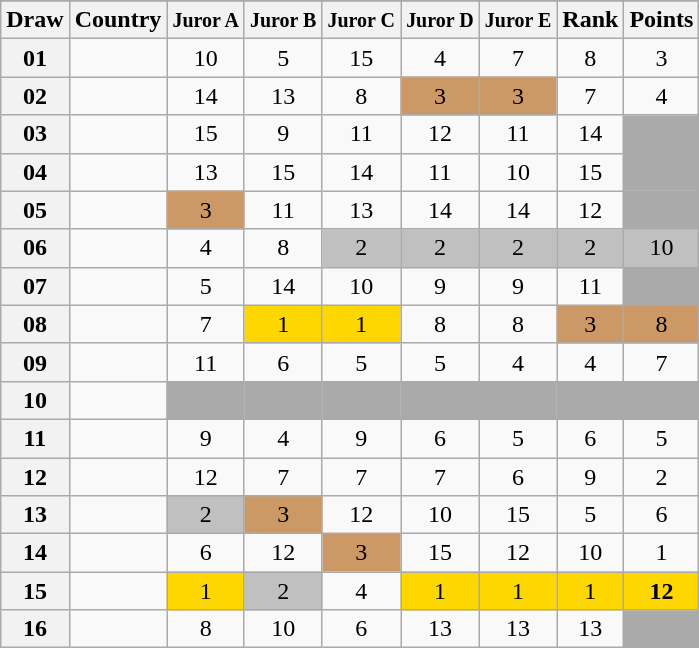<table class="sortable wikitable collapsible plainrowheaders" style="text-align:center;">
<tr>
</tr>
<tr>
<th scope="col">Draw</th>
<th scope="col">Country</th>
<th scope="col"><small>Juror A</small></th>
<th scope="col"><small>Juror B</small></th>
<th scope="col"><small>Juror C</small></th>
<th scope="col"><small>Juror D</small></th>
<th scope="col"><small>Juror E</small></th>
<th scope="col">Rank</th>
<th scope="col">Points</th>
</tr>
<tr>
<th scope="row" style="text-align:center;">01</th>
<td style="text-align:left;"></td>
<td>10</td>
<td>5</td>
<td>15</td>
<td>4</td>
<td>7</td>
<td>8</td>
<td>3</td>
</tr>
<tr>
<th scope="row" style="text-align:center;">02</th>
<td style="text-align:left;"></td>
<td>14</td>
<td>13</td>
<td>8</td>
<td style="background:#CC9966;">3</td>
<td style="background:#CC9966;">3</td>
<td>7</td>
<td>4</td>
</tr>
<tr>
<th scope="row" style="text-align:center;">03</th>
<td style="text-align:left;"></td>
<td>15</td>
<td>9</td>
<td>11</td>
<td>12</td>
<td>11</td>
<td>14</td>
<td style="background:#AAAAAA;"></td>
</tr>
<tr>
<th scope="row" style="text-align:center;">04</th>
<td style="text-align:left;"></td>
<td>13</td>
<td>15</td>
<td>14</td>
<td>11</td>
<td>10</td>
<td>15</td>
<td style="background:#AAAAAA;"></td>
</tr>
<tr>
<th scope="row" style="text-align:center;">05</th>
<td style="text-align:left;"></td>
<td style="background:#CC9966;">3</td>
<td>11</td>
<td>13</td>
<td>14</td>
<td>14</td>
<td>12</td>
<td style="background:#AAAAAA;"></td>
</tr>
<tr>
<th scope="row" style="text-align:center;">06</th>
<td style="text-align:left;"></td>
<td>4</td>
<td>8</td>
<td style="background:silver;">2</td>
<td style="background:silver;">2</td>
<td style="background:silver;">2</td>
<td style="background:silver;">2</td>
<td style="background:silver;">10</td>
</tr>
<tr>
<th scope="row" style="text-align:center;">07</th>
<td style="text-align:left;"></td>
<td>5</td>
<td>14</td>
<td>10</td>
<td>9</td>
<td>9</td>
<td>11</td>
<td style="background:#AAAAAA;"></td>
</tr>
<tr>
<th scope="row" style="text-align:center;">08</th>
<td style="text-align:left;"></td>
<td>7</td>
<td style="background:gold;">1</td>
<td style="background:gold;">1</td>
<td>8</td>
<td>8</td>
<td style="background:#CC9966;">3</td>
<td style="background:#CC9966;">8</td>
</tr>
<tr>
<th scope="row" style="text-align:center;">09</th>
<td style="text-align:left;"></td>
<td>11</td>
<td>6</td>
<td>5</td>
<td>5</td>
<td>4</td>
<td>4</td>
<td>7</td>
</tr>
<tr class="sortbottom">
<th scope="row" style="text-align:center;">10</th>
<td style="text-align:left;"></td>
<td style="background:#AAAAAA;"></td>
<td style="background:#AAAAAA;"></td>
<td style="background:#AAAAAA;"></td>
<td style="background:#AAAAAA;"></td>
<td style="background:#AAAAAA;"></td>
<td style="background:#AAAAAA;"></td>
<td style="background:#AAAAAA;"></td>
</tr>
<tr>
<th scope="row" style="text-align:center;">11</th>
<td style="text-align:left;"></td>
<td>9</td>
<td>4</td>
<td>9</td>
<td>6</td>
<td>5</td>
<td>6</td>
<td>5</td>
</tr>
<tr>
<th scope="row" style="text-align:center;">12</th>
<td style="text-align:left;"></td>
<td>12</td>
<td>7</td>
<td>7</td>
<td>7</td>
<td>6</td>
<td>9</td>
<td>2</td>
</tr>
<tr>
<th scope="row" style="text-align:center;">13</th>
<td style="text-align:left;"></td>
<td style="background:silver;">2</td>
<td style="background:#CC9966;">3</td>
<td>12</td>
<td>10</td>
<td>15</td>
<td>5</td>
<td>6</td>
</tr>
<tr>
<th scope="row" style="text-align:center;">14</th>
<td style="text-align:left;"></td>
<td>6</td>
<td>12</td>
<td style="background:#CC9966;">3</td>
<td>15</td>
<td>12</td>
<td>10</td>
<td>1</td>
</tr>
<tr>
<th scope="row" style="text-align:center;">15</th>
<td style="text-align:left;"></td>
<td style="background:gold;">1</td>
<td style="background:silver;">2</td>
<td>4</td>
<td style="background:gold;">1</td>
<td style="background:gold;">1</td>
<td style="background:gold;">1</td>
<td style="background:gold;"><strong>12</strong></td>
</tr>
<tr>
<th scope="row" style="text-align:center;">16</th>
<td style="text-align:left;"></td>
<td>8</td>
<td>10</td>
<td>6</td>
<td>13</td>
<td>13</td>
<td>13</td>
<td style="background:#AAAAAA;"></td>
</tr>
</table>
